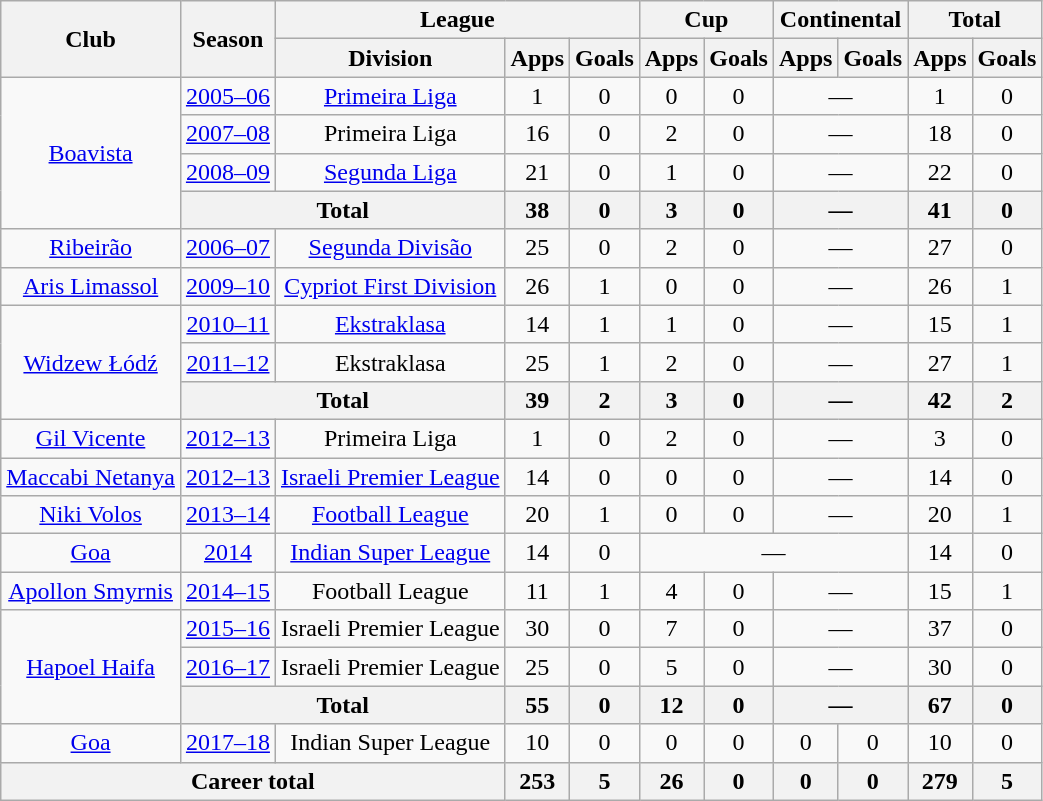<table class="wikitable" style="text-align: center;">
<tr>
<th rowspan="2">Club</th>
<th rowspan="2">Season</th>
<th colspan="3">League</th>
<th colspan="2">Cup</th>
<th colspan="2">Continental</th>
<th colspan="2">Total</th>
</tr>
<tr>
<th>Division</th>
<th>Apps</th>
<th>Goals</th>
<th>Apps</th>
<th>Goals</th>
<th>Apps</th>
<th>Goals</th>
<th>Apps</th>
<th>Goals</th>
</tr>
<tr>
<td rowspan="4"><a href='#'>Boavista</a></td>
<td><a href='#'>2005–06</a></td>
<td><a href='#'>Primeira Liga</a></td>
<td>1</td>
<td>0</td>
<td>0</td>
<td>0</td>
<td colspan="2">—</td>
<td>1</td>
<td>0</td>
</tr>
<tr>
<td><a href='#'>2007–08</a></td>
<td>Primeira Liga</td>
<td>16</td>
<td>0</td>
<td>2</td>
<td>0</td>
<td colspan="2">—</td>
<td>18</td>
<td>0</td>
</tr>
<tr>
<td><a href='#'>2008–09</a></td>
<td><a href='#'>Segunda Liga</a></td>
<td>21</td>
<td>0</td>
<td>1</td>
<td>0</td>
<td colspan="2">—</td>
<td>22</td>
<td>0</td>
</tr>
<tr>
<th colspan="2">Total</th>
<th>38</th>
<th>0</th>
<th>3</th>
<th>0</th>
<th colspan="2">—</th>
<th>41</th>
<th>0</th>
</tr>
<tr>
<td rowspan="1"><a href='#'>Ribeirão</a></td>
<td><a href='#'>2006–07</a></td>
<td><a href='#'>Segunda Divisão</a></td>
<td>25</td>
<td>0</td>
<td>2</td>
<td>0</td>
<td colspan="2">—</td>
<td>27</td>
<td>0</td>
</tr>
<tr>
<td rowspan="1"><a href='#'>Aris Limassol</a></td>
<td><a href='#'>2009–10</a></td>
<td><a href='#'>Cypriot First Division</a></td>
<td>26</td>
<td>1</td>
<td>0</td>
<td>0</td>
<td colspan="2">—</td>
<td>26</td>
<td>1</td>
</tr>
<tr>
<td rowspan="3"><a href='#'>Widzew Łódź</a></td>
<td><a href='#'>2010–11</a></td>
<td><a href='#'>Ekstraklasa</a></td>
<td>14</td>
<td>1</td>
<td>1</td>
<td>0</td>
<td colspan="2">—</td>
<td>15</td>
<td>1</td>
</tr>
<tr>
<td><a href='#'>2011–12</a></td>
<td>Ekstraklasa</td>
<td>25</td>
<td>1</td>
<td>2</td>
<td>0</td>
<td colspan="2">—</td>
<td>27</td>
<td>1</td>
</tr>
<tr>
<th colspan="2">Total</th>
<th>39</th>
<th>2</th>
<th>3</th>
<th>0</th>
<th colspan="2">—</th>
<th>42</th>
<th>2</th>
</tr>
<tr>
<td rowspan="1"><a href='#'>Gil Vicente</a></td>
<td><a href='#'>2012–13</a></td>
<td>Primeira Liga</td>
<td>1</td>
<td>0</td>
<td>2</td>
<td>0</td>
<td colspan="2">—</td>
<td>3</td>
<td>0</td>
</tr>
<tr>
<td rowspan="1"><a href='#'>Maccabi Netanya</a></td>
<td><a href='#'>2012–13</a></td>
<td><a href='#'>Israeli Premier League</a></td>
<td>14</td>
<td>0</td>
<td>0</td>
<td>0</td>
<td colspan="2">—</td>
<td>14</td>
<td>0</td>
</tr>
<tr>
<td rowspan="1"><a href='#'>Niki Volos</a></td>
<td><a href='#'>2013–14</a></td>
<td><a href='#'>Football League</a></td>
<td>20</td>
<td>1</td>
<td>0</td>
<td>0</td>
<td colspan="2">—</td>
<td>20</td>
<td>1</td>
</tr>
<tr>
<td rowspan="1"><a href='#'>Goa</a></td>
<td><a href='#'>2014</a></td>
<td><a href='#'>Indian Super League</a></td>
<td>14</td>
<td>0</td>
<td colspan="4">—</td>
<td>14</td>
<td>0</td>
</tr>
<tr>
<td rowspan="1"><a href='#'>Apollon Smyrnis</a></td>
<td><a href='#'>2014–15</a></td>
<td>Football League</td>
<td>11</td>
<td>1</td>
<td>4</td>
<td>0</td>
<td colspan="2">—</td>
<td>15</td>
<td>1</td>
</tr>
<tr>
<td rowspan="3"><a href='#'>Hapoel Haifa</a></td>
<td><a href='#'>2015–16</a></td>
<td>Israeli Premier League</td>
<td>30</td>
<td>0</td>
<td>7</td>
<td>0</td>
<td colspan="2">—</td>
<td>37</td>
<td>0</td>
</tr>
<tr>
<td><a href='#'>2016–17</a></td>
<td>Israeli Premier League</td>
<td>25</td>
<td>0</td>
<td>5</td>
<td>0</td>
<td colspan="2">—</td>
<td>30</td>
<td>0</td>
</tr>
<tr>
<th colspan="2">Total</th>
<th>55</th>
<th>0</th>
<th>12</th>
<th>0</th>
<th colspan="2">—</th>
<th>67</th>
<th>0</th>
</tr>
<tr>
<td rowspan="1"><a href='#'>Goa</a></td>
<td><a href='#'>2017–18</a></td>
<td>Indian Super League</td>
<td>10</td>
<td>0</td>
<td>0</td>
<td>0</td>
<td>0</td>
<td>0</td>
<td>10</td>
<td>0</td>
</tr>
<tr>
<th colspan="3">Career total</th>
<th>253</th>
<th>5</th>
<th>26</th>
<th>0</th>
<th>0</th>
<th>0</th>
<th>279</th>
<th>5</th>
</tr>
</table>
